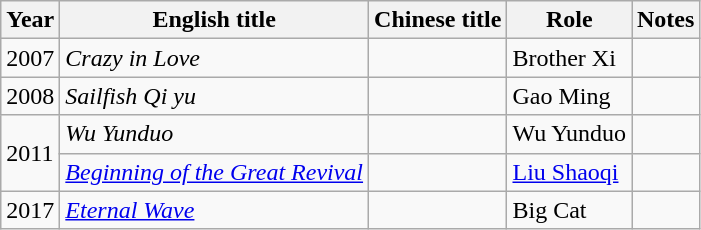<table class="wikitable">
<tr>
<th>Year</th>
<th>English title</th>
<th>Chinese title</th>
<th>Role</th>
<th>Notes</th>
</tr>
<tr>
<td>2007</td>
<td><em>Crazy in Love</em></td>
<td></td>
<td>Brother Xi</td>
<td></td>
</tr>
<tr>
<td>2008</td>
<td><em>Sailfish Qi yu</em></td>
<td></td>
<td>Gao Ming</td>
<td></td>
</tr>
<tr>
<td rowspan=2>2011</td>
<td><em>Wu Yunduo</em></td>
<td></td>
<td>Wu Yunduo</td>
<td></td>
</tr>
<tr>
<td><em><a href='#'>Beginning of the Great Revival</a></em></td>
<td></td>
<td><a href='#'>Liu Shaoqi</a></td>
<td></td>
</tr>
<tr>
<td>2017</td>
<td><em><a href='#'>Eternal Wave</a></em></td>
<td></td>
<td>Big Cat</td>
<td></td>
</tr>
</table>
